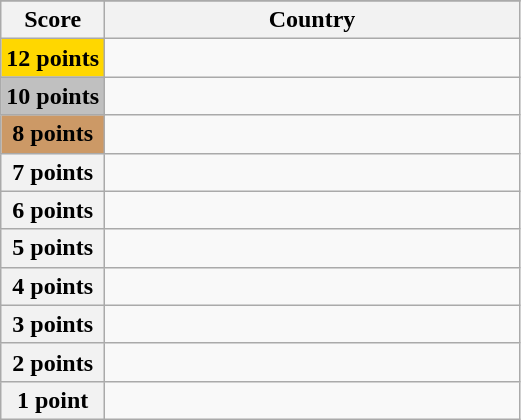<table class="wikitable">
<tr>
</tr>
<tr>
<th scope="col" width="20%">Score</th>
<th scope="col">Country</th>
</tr>
<tr>
<th scope="row" style="background:gold">12 points</th>
<td></td>
</tr>
<tr>
<th scope="row" style="background:silver">10 points</th>
<td></td>
</tr>
<tr>
<th scope="row" style="background:#CC9966">8 points</th>
<td></td>
</tr>
<tr>
<th scope="row">7 points</th>
<td></td>
</tr>
<tr>
<th scope="row">6 points</th>
<td></td>
</tr>
<tr>
<th scope="row">5 points</th>
<td></td>
</tr>
<tr>
<th scope="row">4 points</th>
<td></td>
</tr>
<tr>
<th scope="row">3 points</th>
<td></td>
</tr>
<tr>
<th scope="row">2 points</th>
<td></td>
</tr>
<tr>
<th scope="row">1 point</th>
<td></td>
</tr>
</table>
